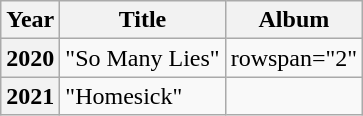<table class="wikitable sortable">
<tr>
<th>Year</th>
<th>Title</th>
<th>Album</th>
</tr>
<tr>
<th scope="row">2020</th>
<td>"So Many Lies"</td>
<td>rowspan="2"  </td>
</tr>
<tr>
<th scope="row">2021</th>
<td>"Homesick"</td>
</tr>
</table>
